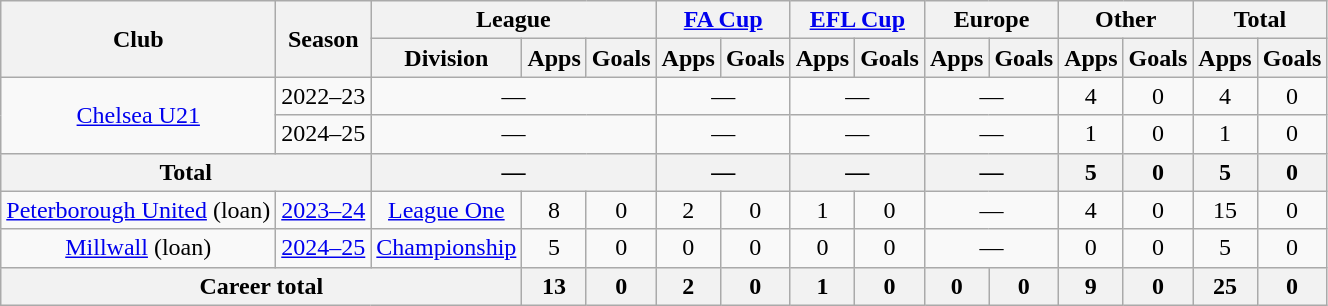<table class="wikitable" style="text-align: center;">
<tr>
<th rowspan=2>Club</th>
<th rowspan=2>Season</th>
<th colspan=3>League</th>
<th colspan=2><a href='#'>FA Cup</a></th>
<th colspan=2><a href='#'>EFL Cup</a></th>
<th colspan=2>Europe</th>
<th colspan=2>Other</th>
<th colspan=2>Total</th>
</tr>
<tr>
<th>Division</th>
<th>Apps</th>
<th>Goals</th>
<th>Apps</th>
<th>Goals</th>
<th>Apps</th>
<th>Goals</th>
<th>Apps</th>
<th>Goals</th>
<th>Apps</th>
<th>Goals</th>
<th>Apps</th>
<th>Goals</th>
</tr>
<tr>
<td rowspan=2><a href='#'>Chelsea U21</a></td>
<td>2022–23</td>
<td colspan=3>—</td>
<td colspan=2>—</td>
<td colspan=2>—</td>
<td colspan=2>—</td>
<td>4</td>
<td>0</td>
<td>4</td>
<td>0</td>
</tr>
<tr>
<td>2024–25</td>
<td colspan=3>—</td>
<td colspan=2>—</td>
<td colspan=2>—</td>
<td colspan=2>—</td>
<td>1</td>
<td>0</td>
<td>1</td>
<td>0</td>
</tr>
<tr>
<th colspan=2>Total</th>
<th colspan=3>—</th>
<th colspan=2>—</th>
<th colspan=2>—</th>
<th colspan=2>—</th>
<th>5</th>
<th>0</th>
<th>5</th>
<th>0</th>
</tr>
<tr>
<td><a href='#'>Peterborough United</a> (loan)</td>
<td><a href='#'>2023–24</a></td>
<td><a href='#'>League One</a></td>
<td>8</td>
<td>0</td>
<td>2</td>
<td>0</td>
<td>1</td>
<td>0</td>
<td colspan=2>—</td>
<td>4</td>
<td>0</td>
<td>15</td>
<td>0</td>
</tr>
<tr>
<td><a href='#'>Millwall</a> (loan)</td>
<td><a href='#'>2024–25</a></td>
<td><a href='#'>Championship</a></td>
<td>5</td>
<td>0</td>
<td>0</td>
<td>0</td>
<td>0</td>
<td>0</td>
<td colspan=2>—</td>
<td>0</td>
<td>0</td>
<td>5</td>
<td>0</td>
</tr>
<tr>
<th colspan=3>Career total</th>
<th>13</th>
<th>0</th>
<th>2</th>
<th>0</th>
<th>1</th>
<th>0</th>
<th>0</th>
<th>0</th>
<th>9</th>
<th>0</th>
<th>25</th>
<th>0</th>
</tr>
</table>
